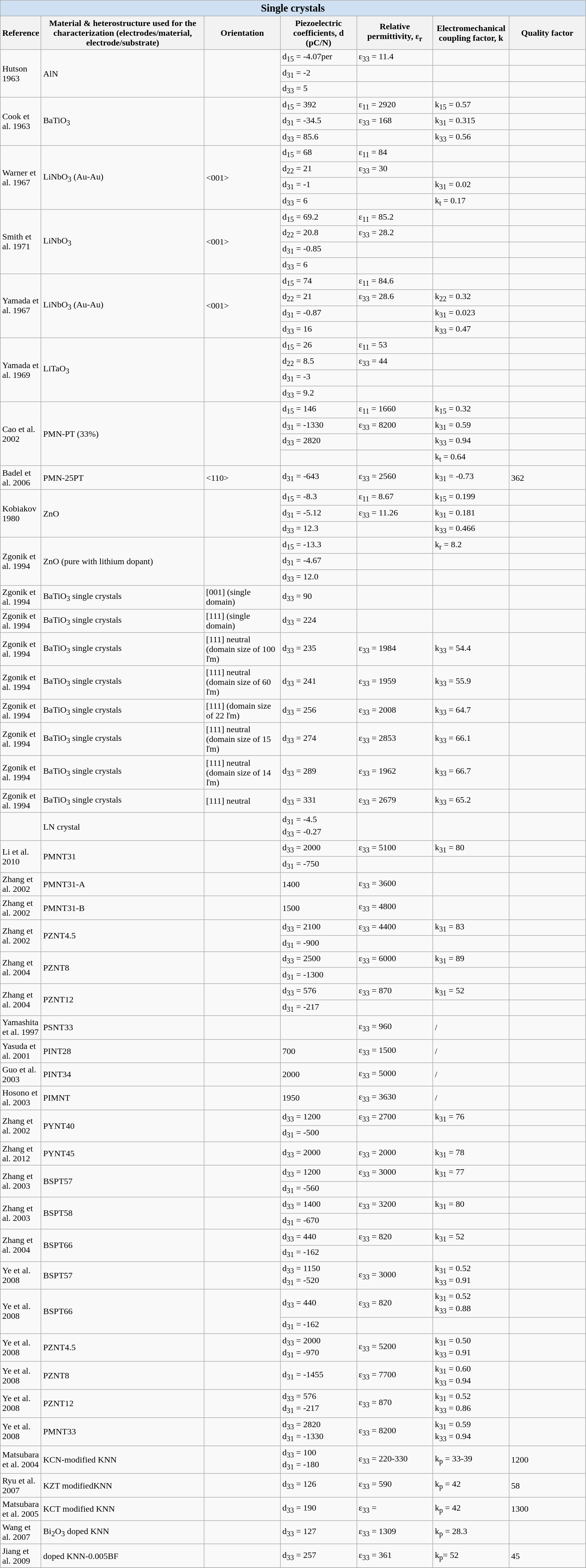<table class="wikitable sortable mw-collapsible">
<tr>
<th colspan="7" style="background: #CEE0F2;"><strong><big>Single crystals</big></strong></th>
</tr>
<tr>
<th style="width: 50pt;">Reference</th>
<th style="width: 220pt;">Material & heterostructure used for the characterization (electrodes/material, electrode/substrate)</th>
<th style="width: 100pt;">Orientation</th>
<th style="width: 100pt;">Piezoelectric coefficients, d (pC/N)</th>
<th style="width: 100pt;">Relative permittivity, ε<sub>r</sub></th>
<th style="width: 100pt;">Electromechanical coupling factor, k</th>
<th style="width: 100pt;">Quality factor</th>
</tr>
<tr>
<td rowspan="3">Hutson 1963</td>
<td rowspan="3">AlN</td>
<td rowspan="3"></td>
<td>d<sub>15</sub> = -4.07per</td>
<td>ε<sub>33</sub> = 11.4</td>
<td></td>
<td></td>
</tr>
<tr>
<td>d<sub>31</sub> = -2</td>
<td></td>
<td></td>
<td></td>
</tr>
<tr>
<td>d<sub>33</sub> = 5</td>
<td></td>
<td></td>
<td></td>
</tr>
<tr>
<td rowspan="3">Cook et al. 1963</td>
<td rowspan="3">BaTiO<sub>3</sub></td>
<td rowspan="3"></td>
<td>d<sub>15</sub> = 392</td>
<td>ε<sub>11</sub> = 2920</td>
<td>k<sub>15</sub> = 0.57</td>
<td></td>
</tr>
<tr>
<td>d<sub>31</sub> = -34.5</td>
<td>ε<sub>33</sub> = 168</td>
<td>k<sub>31</sub> = 0.315</td>
<td></td>
</tr>
<tr>
<td>d<sub>33</sub> = 85.6</td>
<td></td>
<td>k<sub>33</sub> = 0.56</td>
<td></td>
</tr>
<tr>
<td rowspan="4">Warner et al. 1967</td>
<td rowspan="4">LiNbO<sub>3</sub> (Au-Au)</td>
<td rowspan="4"><001></td>
<td>d<sub>15</sub> = 68</td>
<td>ε<sub>11</sub> = 84</td>
<td></td>
<td></td>
</tr>
<tr>
<td>d<sub>22</sub> = 21</td>
<td>ε<sub>33</sub> = 30</td>
<td></td>
<td></td>
</tr>
<tr>
<td>d<sub>31</sub> = -1</td>
<td></td>
<td>k<sub>31</sub> = 0.02</td>
<td></td>
</tr>
<tr>
<td>d<sub>33</sub> = 6</td>
<td></td>
<td>k<sub>t</sub> = 0.17</td>
<td></td>
</tr>
<tr>
<td rowspan="4">Smith et al. 1971</td>
<td rowspan="4">LiNbO<sub>3</sub></td>
<td rowspan="4"><001></td>
<td>d<sub>15</sub> = 69.2</td>
<td>ε<sub>11</sub> = 85.2</td>
<td></td>
<td></td>
</tr>
<tr>
<td>d<sub>22</sub> = 20.8</td>
<td>ε<sub>33</sub> = 28.2</td>
<td></td>
<td></td>
</tr>
<tr>
<td>d<sub>31</sub> = -0.85</td>
<td></td>
<td></td>
<td></td>
</tr>
<tr>
<td>d<sub>33</sub> = 6</td>
<td></td>
<td></td>
<td></td>
</tr>
<tr>
<td rowspan="4">Yamada et al. 1967</td>
<td rowspan="4">LiNbO<sub>3</sub> (Au-Au)</td>
<td rowspan="4"><001></td>
<td>d<sub>15</sub> = 74</td>
<td>ε<sub>11</sub> = 84.6</td>
<td></td>
<td></td>
</tr>
<tr>
<td>d<sub>22</sub> = 21</td>
<td>ε<sub>33</sub> = 28.6</td>
<td>k<sub>22</sub> = 0.32</td>
<td></td>
</tr>
<tr>
<td>d<sub>31</sub> = -0.87</td>
<td></td>
<td>k<sub>31</sub> = 0.023</td>
<td></td>
</tr>
<tr>
<td>d<sub>33</sub> = 16</td>
<td></td>
<td>k<sub>33</sub> = 0.47</td>
<td></td>
</tr>
<tr>
<td rowspan="4">Yamada et al. 1969</td>
<td rowspan="4">LiTaO<sub>3</sub></td>
<td rowspan="4"></td>
<td>d<sub>15</sub> = 26</td>
<td>ε<sub>11</sub> = 53</td>
<td></td>
<td></td>
</tr>
<tr>
<td>d<sub>22</sub> = 8.5</td>
<td>ε<sub>33</sub> = 44</td>
<td></td>
<td></td>
</tr>
<tr>
<td>d<sub>31</sub> = -3</td>
<td></td>
<td></td>
<td></td>
</tr>
<tr>
<td>d<sub>33</sub> = 9.2</td>
<td></td>
<td></td>
<td></td>
</tr>
<tr>
<td rowspan="4">Cao et al. 2002</td>
<td rowspan="4">PMN-PT (33%)</td>
<td rowspan="4"></td>
<td>d<sub>15</sub> = 146</td>
<td>ε<sub>11</sub> = 1660</td>
<td>k<sub>15</sub> = 0.32</td>
<td></td>
</tr>
<tr>
<td>d<sub>31</sub> = -1330</td>
<td>ε<sub>33</sub> = 8200</td>
<td>k<sub>31</sub> = 0.59</td>
<td></td>
</tr>
<tr>
<td>d<sub>33</sub> = 2820</td>
<td></td>
<td>k<sub>33</sub> = 0.94</td>
<td></td>
</tr>
<tr>
<td></td>
<td></td>
<td>k<sub>t</sub> = 0.64</td>
<td></td>
</tr>
<tr>
<td>Badel et al. 2006</td>
<td>PMN-25PT</td>
<td><110></td>
<td>d<sub>31</sub> = -643</td>
<td>ε<sub>33</sub> = 2560</td>
<td>k<sub>31</sub> = -0.73</td>
<td>362</td>
</tr>
<tr>
<td rowspan="3">Kobiakov 1980</td>
<td rowspan="3">ZnO</td>
<td rowspan="3"></td>
<td>d<sub>15</sub> = -8.3</td>
<td>ε<sub>11</sub> = 8.67</td>
<td>k<sub>15</sub> = 0.199</td>
<td></td>
</tr>
<tr>
<td>d<sub>31</sub> = -5.12</td>
<td>ε<sub>33</sub> = 11.26</td>
<td>k<sub>31</sub> = 0.181</td>
<td></td>
</tr>
<tr>
<td>d<sub>33</sub> = 12.3</td>
<td></td>
<td>k<sub>33</sub> = 0.466</td>
<td></td>
</tr>
<tr>
<td rowspan="3">Zgonik et al. 1994</td>
<td rowspan="3">ZnO (pure with lithium dopant)</td>
<td rowspan="3"></td>
<td>d<sub>15</sub> = -13.3</td>
<td></td>
<td>k<sub>r</sub> = 8.2</td>
<td></td>
</tr>
<tr>
<td>d<sub>31</sub> = -4.67</td>
<td></td>
<td></td>
<td></td>
</tr>
<tr>
<td>d<sub>33</sub> = 12.0</td>
<td></td>
<td></td>
<td></td>
</tr>
<tr>
<td>Zgonik et al. 1994</td>
<td>BaTiO<sub>3</sub> single crystals</td>
<td>[001] (single domain)</td>
<td>d<sub>33</sub> = 90</td>
<td></td>
<td></td>
<td></td>
</tr>
<tr>
<td>Zgonik et al. 1994</td>
<td>BaTiO<sub>3</sub> single crystals</td>
<td>[111] (single domain)</td>
<td>d<sub>33</sub> = 224</td>
<td></td>
<td></td>
<td></td>
</tr>
<tr>
<td>Zgonik et al. 1994</td>
<td>BaTiO<sub>3</sub> single crystals</td>
<td>[111] neutral (domain size of 100 ľm)</td>
<td>d<sub>33</sub> = 235</td>
<td>ε<sub>33</sub> = 1984</td>
<td>k<sub>33</sub> = 54.4</td>
<td></td>
</tr>
<tr>
<td>Zgonik et al. 1994</td>
<td>BaTiO<sub>3</sub> single crystals</td>
<td>[111] neutral (domain size of 60 ľm)</td>
<td>d<sub>33</sub> = 241</td>
<td>ε<sub>33</sub> = 1959</td>
<td>k<sub>33</sub> = 55.9</td>
<td></td>
</tr>
<tr>
<td>Zgonik et al. 1994</td>
<td>BaTiO<sub>3</sub> single crystals</td>
<td>[111] (domain size of 22 ľm)</td>
<td>d<sub>33</sub> = 256</td>
<td>ε<sub>33</sub> = 2008</td>
<td>k<sub>33</sub> = 64.7</td>
<td></td>
</tr>
<tr>
<td>Zgonik et al. 1994</td>
<td>BaTiO<sub>3</sub> single crystals</td>
<td>[111] neutral (domain size of 15 ľm)</td>
<td>d<sub>33</sub> = 274</td>
<td>ε<sub>33</sub> = 2853</td>
<td>k<sub>33</sub> = 66.1</td>
<td></td>
</tr>
<tr>
<td>Zgonik et al. 1994</td>
<td>BaTiO<sub>3</sub> single crystals</td>
<td>[111] neutral (domain size of 14 ľm)</td>
<td>d<sub>33</sub> = 289</td>
<td>ε<sub>33</sub> = 1962</td>
<td>k<sub>33</sub> = 66.7</td>
<td></td>
</tr>
<tr>
<td>Zgonik et al. 1994</td>
<td>BaTiO<sub>3</sub> single crystals</td>
<td>[111] neutral</td>
<td>d<sub>33</sub> = 331</td>
<td>ε<sub>33</sub> = 2679</td>
<td>k<sub>33</sub> = 65.2</td>
<td></td>
</tr>
<tr>
<td></td>
<td>LN crystal</td>
<td></td>
<td>d<sub>31</sub> = -4.5<br>d<sub>33</sub> = -0.27</td>
<td></td>
<td></td>
<td></td>
</tr>
<tr>
<td rowspan="2">Li et al. 2010</td>
<td rowspan="2">PMNT31</td>
<td rowspan="2"></td>
<td>d<sub>33</sub> = 2000</td>
<td>ε<sub>33</sub> = 5100</td>
<td>k<sub>31</sub> = 80</td>
<td></td>
</tr>
<tr>
<td>d<sub>31</sub> = -750</td>
<td></td>
<td></td>
<td></td>
</tr>
<tr>
<td>Zhang et al. 2002</td>
<td>PMNT31-A</td>
<td></td>
<td>1400</td>
<td>ε<sub>33</sub> = 3600</td>
<td></td>
<td></td>
</tr>
<tr>
<td>Zhang et al. 2002</td>
<td>PMNT31-B</td>
<td></td>
<td>1500</td>
<td>ε<sub>33</sub> = 4800</td>
<td></td>
<td></td>
</tr>
<tr>
<td rowspan="2">Zhang et al. 2002</td>
<td rowspan="2">PZNT4.5</td>
<td rowspan="2"></td>
<td>d<sub>33</sub> = 2100</td>
<td>ε<sub>33</sub> = 4400</td>
<td>k<sub>31</sub> = 83</td>
<td></td>
</tr>
<tr>
<td>d<sub>31</sub> = -900</td>
<td></td>
<td></td>
<td></td>
</tr>
<tr>
<td rowspan="2">Zhang et al. 2004</td>
<td rowspan="2">PZNT8</td>
<td rowspan="2"></td>
<td>d<sub>33</sub> = 2500</td>
<td>ε<sub>33</sub> = 6000</td>
<td>k<sub>31</sub> = 89</td>
<td></td>
</tr>
<tr>
<td>d<sub>31</sub> = -1300</td>
<td></td>
<td></td>
<td></td>
</tr>
<tr>
<td rowspan="2">Zhang et al. 2004</td>
<td rowspan="2">PZNT12</td>
<td rowspan="2"></td>
<td>d<sub>33</sub> = 576</td>
<td>ε<sub>33</sub> = 870</td>
<td>k<sub>31</sub> = 52</td>
<td></td>
</tr>
<tr>
<td>d<sub>31</sub> = -217</td>
<td></td>
<td></td>
<td></td>
</tr>
<tr>
<td>Yamashita et al. 1997</td>
<td>PSNT33</td>
<td></td>
<td></td>
<td>ε<sub>33</sub> = 960</td>
<td>/</td>
<td></td>
</tr>
<tr>
<td>Yasuda et al. 2001</td>
<td>PINT28</td>
<td></td>
<td>700</td>
<td>ε<sub>33</sub> = 1500</td>
<td>/</td>
<td></td>
</tr>
<tr>
<td>Guo et al. 2003</td>
<td>PINT34</td>
<td></td>
<td>2000</td>
<td>ε<sub>33</sub> = 5000</td>
<td>/</td>
<td></td>
</tr>
<tr>
<td>Hosono et al. 2003</td>
<td>PIMNT</td>
<td></td>
<td>1950</td>
<td>ε<sub>33</sub> = 3630</td>
<td>/</td>
<td></td>
</tr>
<tr>
<td rowspan="2">Zhang et al. 2002</td>
<td rowspan="2">PYNT40</td>
<td rowspan="2"></td>
<td>d<sub>33</sub> = 1200</td>
<td>ε<sub>33</sub> = 2700</td>
<td>k<sub>31</sub> = 76</td>
<td></td>
</tr>
<tr>
<td>d<sub>31</sub> = -500</td>
<td></td>
<td></td>
<td></td>
</tr>
<tr>
<td>Zhang et al. 2012</td>
<td>PYNT45</td>
<td></td>
<td>d<sub>33</sub> = 2000</td>
<td>ε<sub>33</sub> = 2000</td>
<td>k<sub>31</sub> = 78</td>
<td></td>
</tr>
<tr>
<td rowspan="2">Zhang et al. 2003</td>
<td rowspan="2">BSPT57</td>
<td rowspan="2"></td>
<td>d<sub>33</sub> = 1200</td>
<td>ε<sub>33</sub> = 3000</td>
<td>k<sub>31</sub> = 77</td>
<td></td>
</tr>
<tr>
<td>d<sub>31</sub> = -560</td>
<td></td>
<td></td>
<td></td>
</tr>
<tr>
<td rowspan="2">Zhang et al. 2003</td>
<td rowspan="2">BSPT58</td>
<td rowspan="2"></td>
<td>d<sub>33</sub> = 1400</td>
<td>ε<sub>33</sub> = 3200</td>
<td>k<sub>31</sub> = 80</td>
<td></td>
</tr>
<tr>
<td>d<sub>31</sub> = -670</td>
<td></td>
<td></td>
<td></td>
</tr>
<tr>
<td rowspan="2">Zhang et al. 2004</td>
<td rowspan="2">BSPT66</td>
<td rowspan="2"></td>
<td>d<sub>33</sub> = 440</td>
<td>ε<sub>33</sub> = 820</td>
<td>k<sub>31</sub> = 52</td>
<td></td>
</tr>
<tr>
<td>d<sub>31</sub> = -162</td>
<td></td>
<td></td>
<td></td>
</tr>
<tr>
<td>Ye et al. 2008</td>
<td>BSPT57</td>
<td></td>
<td>d<sub>33</sub> = 1150<br>d<sub>31</sub> = -520</td>
<td>ε<sub>33</sub> = 3000</td>
<td>k<sub>31</sub> = 0.52<br>k<sub>33</sub> = 0.91</td>
<td></td>
</tr>
<tr>
<td rowspan="2">Ye et al. 2008</td>
<td rowspan="2">BSPT66</td>
<td rowspan="2"></td>
<td>d<sub>33</sub> = 440</td>
<td>ε<sub>33</sub> = 820</td>
<td>k<sub>31</sub> = 0.52<br>k<sub>33</sub> = 0.88</td>
<td></td>
</tr>
<tr>
<td>d<sub>31</sub> = -162</td>
<td></td>
<td></td>
<td></td>
</tr>
<tr>
<td>Ye et al. 2008</td>
<td>PZNT4.5</td>
<td></td>
<td>d<sub>33</sub> = 2000<br>d<sub>31</sub> = -970</td>
<td>ε<sub>33</sub> = 5200</td>
<td>k<sub>31</sub> = 0.50<br>k<sub>33</sub> = 0.91</td>
<td></td>
</tr>
<tr>
<td>Ye et al. 2008</td>
<td>PZNT8</td>
<td></td>
<td>d<sub>31</sub> =  -1455</td>
<td>ε<sub>33</sub> = 7700</td>
<td>k<sub>31</sub> = 0.60<br>k<sub>33</sub> = 0.94</td>
<td></td>
</tr>
<tr>
<td>Ye et al. 2008</td>
<td>PZNT12</td>
<td></td>
<td>d<sub>33</sub> = 576<br>d<sub>31</sub> = -217</td>
<td>ε<sub>33</sub> = 870</td>
<td>k<sub>31</sub> = 0.52<br>k<sub>33</sub> = 0.86</td>
<td></td>
</tr>
<tr>
<td>Ye et al. 2008</td>
<td>PMNT33</td>
<td></td>
<td>d<sub>33</sub> = 2820<br>d<sub>31</sub> = -1330</td>
<td>ε<sub>33</sub> = 8200</td>
<td>k<sub>31</sub> = 0.59<br>k<sub>33</sub> = 0.94</td>
<td></td>
</tr>
<tr>
<td>Matsubara et al. 2004</td>
<td>KCN-modified KNN</td>
<td></td>
<td>d<sub>33</sub> = 100<br>d<sub>31</sub> = -180</td>
<td>ε<sub>33</sub> = 220-330</td>
<td>k<sub>p</sub> = 33-39</td>
<td>1200</td>
</tr>
<tr>
<td>Ryu et al. 2007</td>
<td>KZT modifiedKNN</td>
<td></td>
<td>d<sub>33</sub> = 126</td>
<td>ε<sub>33</sub> = 590</td>
<td>k<sub>p</sub> = 42</td>
<td>58</td>
</tr>
<tr>
<td>Matsubara et al. 2005</td>
<td>KCT modified KNN</td>
<td></td>
<td>d<sub>33</sub> = 190</td>
<td>ε<sub>33</sub> =</td>
<td>k<sub>p</sub> = 42</td>
<td>1300</td>
</tr>
<tr>
<td>Wang et al. 2007</td>
<td>Bi<sub>2</sub>O<sub>3</sub> doped KNN</td>
<td></td>
<td>d<sub>33</sub> = 127</td>
<td>ε<sub>33</sub> = 1309</td>
<td>k<sub>p</sub> = 28.3</td>
<td></td>
</tr>
<tr>
<td>Jiang et al. 2009</td>
<td>doped KNN-0.005BF</td>
<td></td>
<td>d<sub>33</sub> = 257</td>
<td>ε<sub>33</sub> = 361</td>
<td>k<sub>p</sub>= 52</td>
<td>45</td>
</tr>
<tr>
</tr>
</table>
